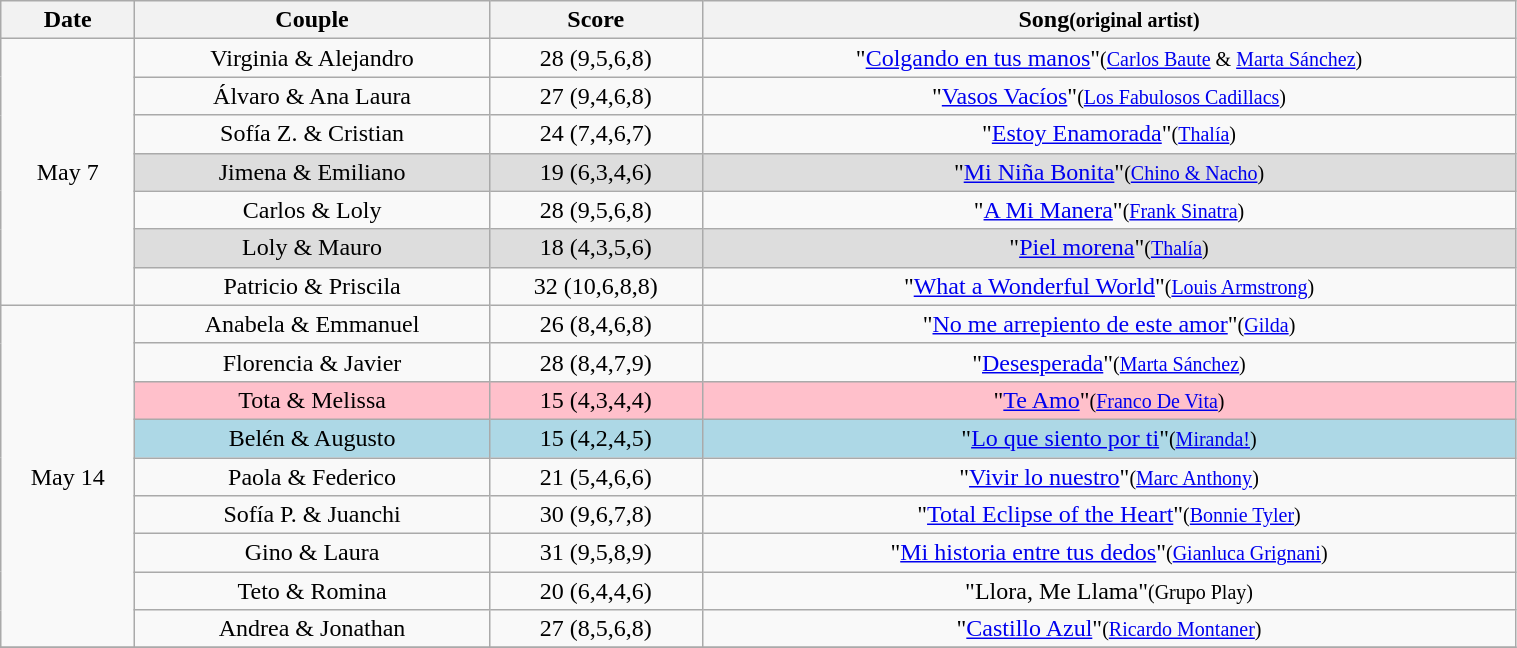<table class="wikitable" style="text-align:center;width:80%;">
<tr>
<th>Date</th>
<th>Couple</th>
<th>Score</th>
<th>Song<small>(original artist)</small></th>
</tr>
<tr>
<td rowspan="7">May 7</td>
<td>Virginia & Alejandro</td>
<td>28 (9,5,6,8)</td>
<td>"<a href='#'>Colgando en tus manos</a>"<small>(<a href='#'>Carlos Baute</a> & <a href='#'>Marta Sánchez</a>)</small></td>
</tr>
<tr>
<td>Álvaro & Ana Laura</td>
<td>27 (9,4,6,8)</td>
<td>"<a href='#'>Vasos Vacíos</a>"<small>(<a href='#'>Los Fabulosos Cadillacs</a>)</small></td>
</tr>
<tr>
<td>Sofía Z. & Cristian</td>
<td>24 (7,4,6,7)</td>
<td>"<a href='#'>Estoy Enamorada</a>"<small>(<a href='#'>Thalía</a>)</small></td>
</tr>
<tr>
<td style="background:#ddd;">Jimena & Emiliano</td>
<td style="background:#ddd;">19 (6,3,4,6)</td>
<td style="background:#ddd;">"<a href='#'>Mi Niña Bonita</a>"<small>(<a href='#'>Chino & Nacho</a>)</small></td>
</tr>
<tr>
<td>Carlos & Loly</td>
<td>28 (9,5,6,8)</td>
<td>"<a href='#'>A Mi Manera</a>"<small>(<a href='#'>Frank Sinatra</a>)</small></td>
</tr>
<tr>
<td style="background:#ddd;">Loly & Mauro</td>
<td style="background:#ddd;">18 (4,3,5,6)</td>
<td style="background:#ddd;">"<a href='#'>Piel morena</a>"<small>(<a href='#'>Thalía</a>)</small></td>
</tr>
<tr>
<td>Patricio & Priscila</td>
<td>32 (10,6,8,8)</td>
<td>"<a href='#'>What a Wonderful World</a>"<small>(<a href='#'>Louis Armstrong</a>)</small></td>
</tr>
<tr>
<td rowspan="9">May 14</td>
<td>Anabela & Emmanuel</td>
<td>26 (8,4,6,8)</td>
<td>"<a href='#'>No me arrepiento de este amor</a>"<small>(<a href='#'>Gilda</a>)</small></td>
</tr>
<tr>
<td>Florencia & Javier</td>
<td>28 (8,4,7,9)</td>
<td>"<a href='#'>Desesperada</a>"<small>(<a href='#'>Marta Sánchez</a>)</small></td>
</tr>
<tr>
<td style="background:pink;">Tota & Melissa</td>
<td style="background:pink;">15 (4,3,4,4)</td>
<td style="background:pink;">"<a href='#'>Te Amo</a>"<small>(<a href='#'>Franco De Vita</a>)</small></td>
</tr>
<tr>
<td style="background:lightblue;">Belén & Augusto</td>
<td style="background:lightblue;">15 (4,2,4,5)</td>
<td style="background:lightblue;">"<a href='#'>Lo que siento por ti</a>"<small>(<a href='#'>Miranda!</a>)</small></td>
</tr>
<tr>
<td>Paola & Federico</td>
<td>21 (5,4,6,6)</td>
<td>"<a href='#'>Vivir lo nuestro</a>"<small>(<a href='#'>Marc Anthony</a>)</small></td>
</tr>
<tr>
<td>Sofía P. & Juanchi</td>
<td>30 (9,6,7,8)</td>
<td>"<a href='#'>Total Eclipse of the Heart</a>"<small>(<a href='#'>Bonnie Tyler</a>)</small></td>
</tr>
<tr>
<td>Gino & Laura</td>
<td>31 (9,5,8,9)</td>
<td>"<a href='#'>Mi historia entre tus dedos</a>"<small>(<a href='#'>Gianluca Grignani</a>)</small></td>
</tr>
<tr>
<td>Teto & Romina</td>
<td>20 (6,4,4,6)</td>
<td>"Llora, Me Llama"<small>(Grupo Play)</small></td>
</tr>
<tr>
<td>Andrea & Jonathan</td>
<td>27 (8,5,6,8)</td>
<td>"<a href='#'>Castillo Azul</a>"<small>(<a href='#'>Ricardo Montaner</a>)</small></td>
</tr>
<tr>
</tr>
</table>
